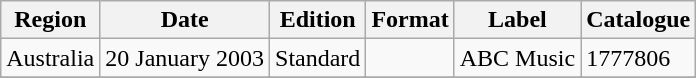<table class="wikitable plainrowheaders">
<tr>
<th scope="col">Region</th>
<th scope="col">Date</th>
<th scope="col">Edition</th>
<th scope="col">Format</th>
<th scope="col">Label</th>
<th scope="col">Catalogue</th>
</tr>
<tr>
<td>Australia</td>
<td>20 January 2003</td>
<td>Standard</td>
<td></td>
<td>ABC Music</td>
<td>1777806</td>
</tr>
<tr>
</tr>
</table>
